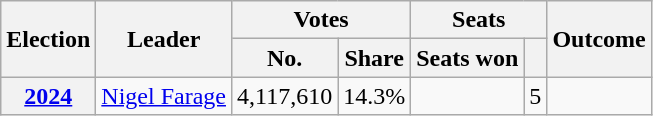<table class="wikitable">
<tr>
<th rowspan="2">Election</th>
<th rowspan="2">Leader</th>
<th colspan="2">Votes</th>
<th colspan="2">Seats</th>
<th rowspan="2">Outcome</th>
</tr>
<tr>
<th>No.</th>
<th>Share</th>
<th>Seats won</th>
<th></th>
</tr>
<tr>
<th><a href='#'>2024</a></th>
<td><a href='#'>Nigel Farage</a></td>
<td style="text-align:center;">4,117,610</td>
<td style="text-align:center;">14.3%</td>
<td style="text-align:center;"></td>
<td> 5</td>
<td></td>
</tr>
</table>
